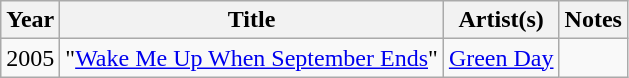<table class="wikitable sortable">
<tr>
<th>Year</th>
<th>Title</th>
<th>Artist(s)</th>
<th>Notes</th>
</tr>
<tr>
<td>2005</td>
<td>"<a href='#'>Wake Me Up When September Ends</a>"</td>
<td><a href='#'>Green Day</a></td>
<td></td>
</tr>
</table>
